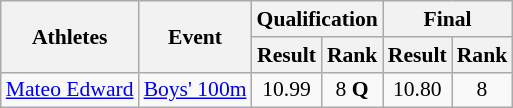<table class="wikitable" border="1" style="font-size:90%">
<tr>
<th rowspan=2>Athletes</th>
<th rowspan=2>Event</th>
<th colspan=2>Qualification</th>
<th colspan=2>Final</th>
</tr>
<tr>
<th>Result</th>
<th>Rank</th>
<th>Result</th>
<th>Rank</th>
</tr>
<tr>
<td><a href='#'>Mateo Edward</a></td>
<td><a href='#'>Boys' 100m</a></td>
<td align=center>10.99</td>
<td align=center>8 <strong>Q</strong></td>
<td align=center>10.80</td>
<td align=center>8</td>
</tr>
</table>
